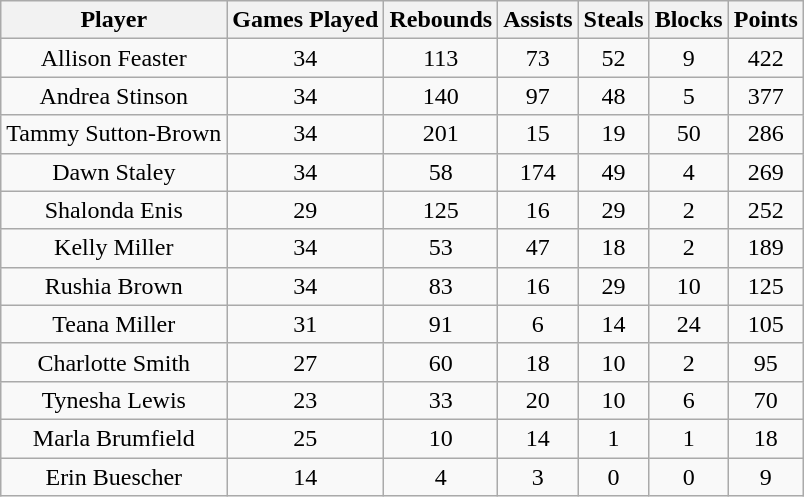<table class="wikitable">
<tr>
<th>Player</th>
<th>Games Played</th>
<th>Rebounds</th>
<th>Assists</th>
<th>Steals</th>
<th>Blocks</th>
<th>Points</th>
</tr>
<tr align="center">
<td>Allison Feaster</td>
<td>34</td>
<td>113</td>
<td>73</td>
<td>52</td>
<td>9</td>
<td>422</td>
</tr>
<tr align="center">
<td>Andrea Stinson</td>
<td>34</td>
<td>140</td>
<td>97</td>
<td>48</td>
<td>5</td>
<td>377</td>
</tr>
<tr align="center">
<td>Tammy Sutton-Brown</td>
<td>34</td>
<td>201</td>
<td>15</td>
<td>19</td>
<td>50</td>
<td>286</td>
</tr>
<tr align="center">
<td>Dawn Staley</td>
<td>34</td>
<td>58</td>
<td>174</td>
<td>49</td>
<td>4</td>
<td>269</td>
</tr>
<tr align="center">
<td>Shalonda Enis</td>
<td>29</td>
<td>125</td>
<td>16</td>
<td>29</td>
<td>2</td>
<td>252</td>
</tr>
<tr align="center">
<td>Kelly Miller</td>
<td>34</td>
<td>53</td>
<td>47</td>
<td>18</td>
<td>2</td>
<td>189</td>
</tr>
<tr align="center">
<td>Rushia Brown</td>
<td>34</td>
<td>83</td>
<td>16</td>
<td>29</td>
<td>10</td>
<td>125</td>
</tr>
<tr align="center">
<td>Teana Miller</td>
<td>31</td>
<td>91</td>
<td>6</td>
<td>14</td>
<td>24</td>
<td>105</td>
</tr>
<tr align="center">
<td>Charlotte Smith</td>
<td>27</td>
<td>60</td>
<td>18</td>
<td>10</td>
<td>2</td>
<td>95</td>
</tr>
<tr align="center">
<td>Tynesha Lewis</td>
<td>23</td>
<td>33</td>
<td>20</td>
<td>10</td>
<td>6</td>
<td>70</td>
</tr>
<tr align="center">
<td>Marla Brumfield</td>
<td>25</td>
<td>10</td>
<td>14</td>
<td>1</td>
<td>1</td>
<td>18</td>
</tr>
<tr align="center">
<td>Erin Buescher</td>
<td>14</td>
<td>4</td>
<td>3</td>
<td>0</td>
<td>0</td>
<td>9</td>
</tr>
</table>
